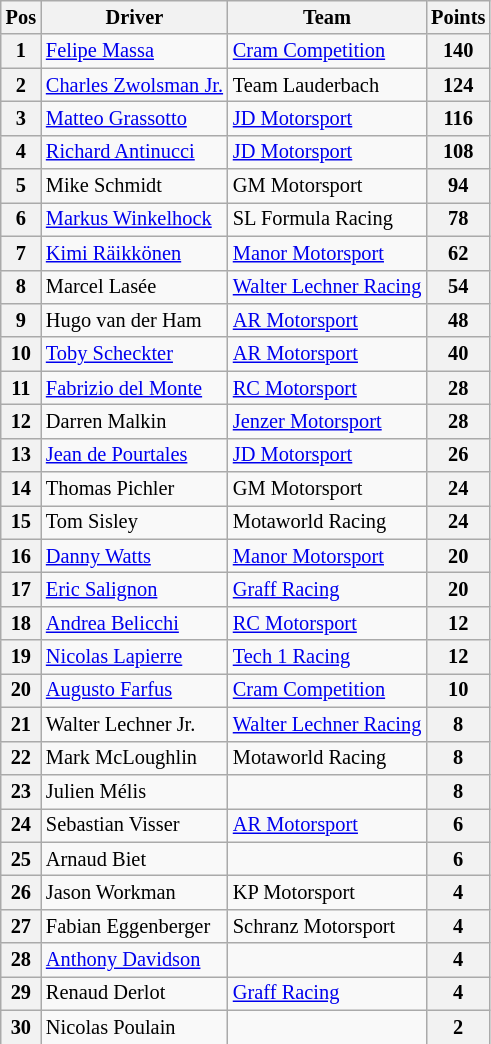<table class="wikitable" style="font-size:85%">
<tr>
<th>Pos</th>
<th>Driver</th>
<th>Team</th>
<th>Points</th>
</tr>
<tr>
<th>1</th>
<td nowrap> <a href='#'>Felipe Massa</a></td>
<td nowrap> <a href='#'>Cram Competition</a></td>
<th>140</th>
</tr>
<tr>
<th>2</th>
<td nowrap> <a href='#'>Charles Zwolsman Jr.</a></td>
<td nowrap> Team Lauderbach</td>
<th>124</th>
</tr>
<tr>
<th>3</th>
<td nowrap> <a href='#'>Matteo Grassotto</a></td>
<td nowrap> <a href='#'>JD Motorsport</a></td>
<th>116</th>
</tr>
<tr>
<th>4</th>
<td nowrap> <a href='#'>Richard Antinucci</a></td>
<td nowrap> <a href='#'>JD Motorsport</a></td>
<th>108</th>
</tr>
<tr>
<th>5</th>
<td nowrap> Mike Schmidt</td>
<td nowrap> GM Motorsport</td>
<th>94</th>
</tr>
<tr>
<th>6</th>
<td nowrap> <a href='#'>Markus Winkelhock</a></td>
<td nowrap> SL Formula Racing</td>
<th>78</th>
</tr>
<tr>
<th>7</th>
<td nowrap> <a href='#'>Kimi Räikkönen</a></td>
<td nowrap> <a href='#'>Manor Motorsport</a></td>
<th>62</th>
</tr>
<tr>
<th>8</th>
<td nowrap> Marcel Lasée</td>
<td nowrap> <a href='#'>Walter Lechner Racing</a></td>
<th>54</th>
</tr>
<tr>
<th>9</th>
<td nowrap> Hugo van der Ham</td>
<td nowrap> <a href='#'>AR Motorsport</a></td>
<th>48</th>
</tr>
<tr>
<th>10</th>
<td nowrap> <a href='#'>Toby Scheckter</a></td>
<td nowrap> <a href='#'>AR Motorsport</a></td>
<th>40</th>
</tr>
<tr>
<th>11</th>
<td nowrap> <a href='#'>Fabrizio del Monte</a></td>
<td nowrap> <a href='#'>RC Motorsport</a></td>
<th>28</th>
</tr>
<tr>
<th>12</th>
<td nowrap> Darren Malkin</td>
<td nowrap> <a href='#'>Jenzer Motorsport</a></td>
<th>28</th>
</tr>
<tr>
<th>13</th>
<td nowrap> <a href='#'>Jean de Pourtales</a></td>
<td nowrap> <a href='#'>JD Motorsport</a></td>
<th>26</th>
</tr>
<tr>
<th>14</th>
<td nowrap> Thomas Pichler</td>
<td nowrap> GM Motorsport</td>
<th>24</th>
</tr>
<tr>
<th>15</th>
<td nowrap> Tom Sisley</td>
<td nowrap> Motaworld Racing</td>
<th>24</th>
</tr>
<tr>
<th>16</th>
<td nowrap> <a href='#'>Danny Watts</a></td>
<td nowrap> <a href='#'>Manor Motorsport</a></td>
<th>20</th>
</tr>
<tr>
<th>17</th>
<td nowrap> <a href='#'>Eric Salignon</a></td>
<td nowrap> <a href='#'>Graff Racing</a></td>
<th>20</th>
</tr>
<tr>
<th>18</th>
<td nowrap> <a href='#'>Andrea Belicchi</a></td>
<td nowrap> <a href='#'>RC Motorsport</a></td>
<th>12</th>
</tr>
<tr>
<th>19</th>
<td nowrap> <a href='#'>Nicolas Lapierre</a></td>
<td nowrap> <a href='#'>Tech 1 Racing</a></td>
<th>12</th>
</tr>
<tr>
<th>20</th>
<td nowrap> <a href='#'>Augusto Farfus</a></td>
<td nowrap> <a href='#'>Cram Competition</a></td>
<th>10</th>
</tr>
<tr>
<th>21</th>
<td nowrap> Walter Lechner Jr.</td>
<td nowrap> <a href='#'>Walter Lechner Racing</a></td>
<th>8</th>
</tr>
<tr>
<th>22</th>
<td nowrap> Mark McLoughlin</td>
<td nowrap> Motaworld Racing</td>
<th>8</th>
</tr>
<tr>
<th>23</th>
<td nowrap> Julien Mélis</td>
<td></td>
<th>8</th>
</tr>
<tr>
<th>24</th>
<td nowrap> Sebastian Visser</td>
<td nowrap> <a href='#'>AR Motorsport</a></td>
<th>6</th>
</tr>
<tr>
<th>25</th>
<td nowrap> Arnaud Biet</td>
<td></td>
<th>6</th>
</tr>
<tr>
<th>26</th>
<td nowrap> Jason Workman</td>
<td nowrap> KP Motorsport</td>
<th>4</th>
</tr>
<tr>
<th>27</th>
<td nowrap> Fabian Eggenberger</td>
<td nowrap> Schranz Motorsport</td>
<th>4</th>
</tr>
<tr>
<th>28</th>
<td nowrap> <a href='#'>Anthony Davidson</a></td>
<td nowrap></td>
<th>4</th>
</tr>
<tr>
<th>29</th>
<td nowrap> Renaud Derlot</td>
<td nowrap> <a href='#'>Graff Racing</a></td>
<th>4</th>
</tr>
<tr>
<th>30</th>
<td nowrap> Nicolas Poulain</td>
<td nowrap></td>
<th>2</th>
</tr>
<tr>
</tr>
</table>
